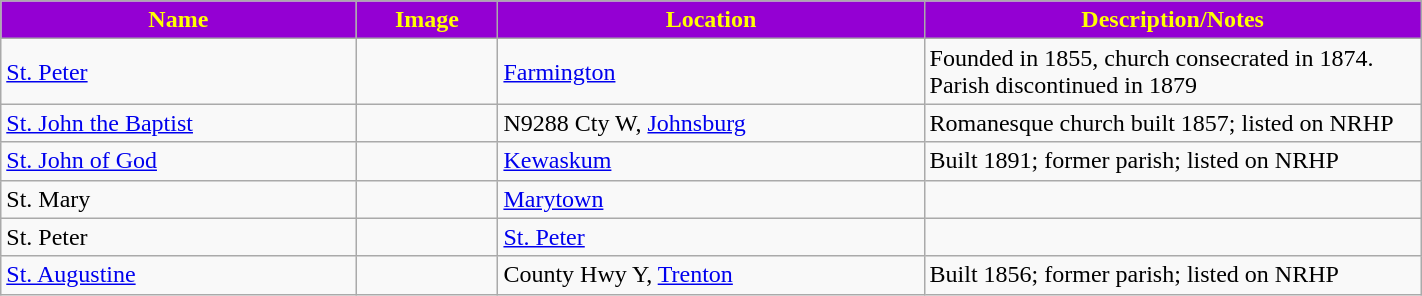<table class="wikitable sortable" style="width:75%">
<tr>
<th style="background:darkviolet; color:yellow;" width="25%"><strong>Name</strong></th>
<th style="background:darkviolet; color:yellow;" width="10%"><strong>Image</strong></th>
<th style="background:darkviolet; color:yellow;" width="30%"><strong>Location</strong></th>
<th style="background:darkviolet; color:yellow;" width="35%"><strong>Description/Notes</strong></th>
</tr>
<tr>
<td><a href='#'>St. Peter</a></td>
<td></td>
<td><a href='#'>Farmington</a></td>
<td>Founded in 1855, church consecrated in 1874. Parish discontinued in 1879</td>
</tr>
<tr>
<td><a href='#'>St. John the Baptist</a></td>
<td></td>
<td>N9288 Cty W, <a href='#'>Johnsburg</a></td>
<td>Romanesque church built 1857; listed on NRHP</td>
</tr>
<tr>
<td><a href='#'>St. John of God</a></td>
<td></td>
<td><a href='#'>Kewaskum</a></td>
<td>Built 1891; former parish; listed on NRHP</td>
</tr>
<tr>
<td>St. Mary</td>
<td></td>
<td><a href='#'>Marytown</a></td>
<td></td>
</tr>
<tr>
<td>St. Peter</td>
<td></td>
<td><a href='#'>St. Peter</a></td>
<td></td>
</tr>
<tr>
<td><a href='#'>St. Augustine</a></td>
<td></td>
<td>County Hwy Y, <a href='#'>Trenton</a></td>
<td>Built 1856; former parish; listed on NRHP</td>
</tr>
</table>
